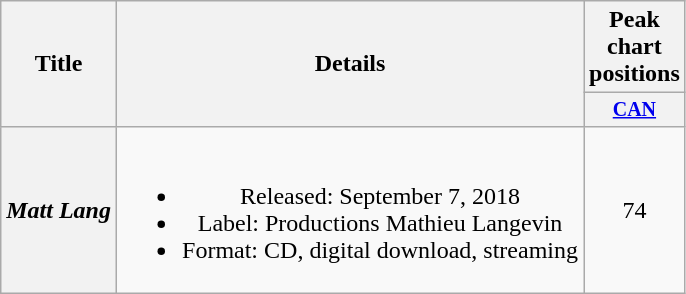<table class="wikitable plainrowheaders" style="text-align:center;">
<tr>
<th scope="col" rowspan="2">Title</th>
<th scope="col" rowspan="2">Details</th>
<th scope="col" colspan="1">Peak chart<br>positions</th>
</tr>
<tr style="font-size:smaller;">
<th scope="col" style="width:3.5em;"><a href='#'>CAN</a><br></th>
</tr>
<tr>
<th scope="row"><em>Matt Lang</em></th>
<td><br><ul><li>Released: September 7, 2018</li><li>Label: Productions Mathieu Langevin</li><li>Format: CD, digital download, streaming</li></ul></td>
<td>74</td>
</tr>
</table>
